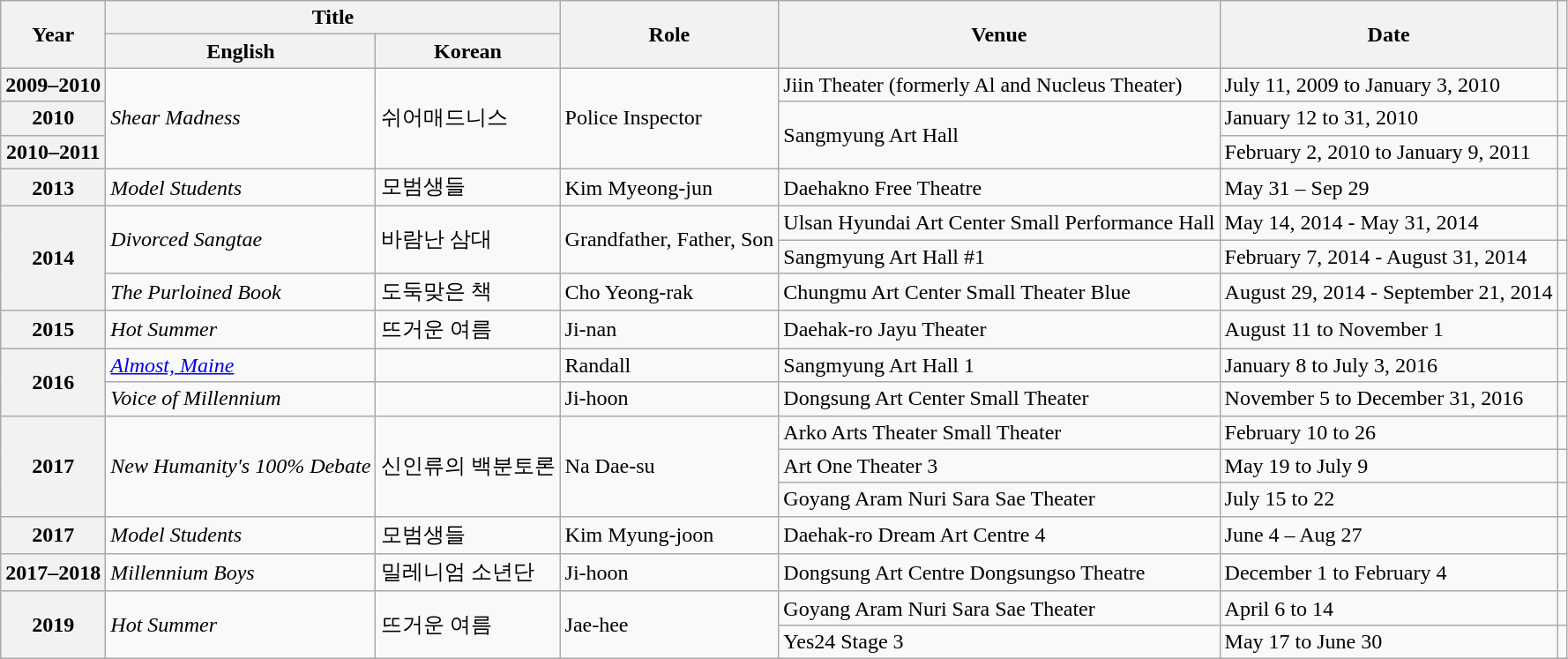<table class="wikitable plainrowheaders sortable" style="text-align:left; font-size:100%">
<tr>
<th rowspan="2" scope="col">Year</th>
<th colspan="2" scope="col">Title</th>
<th rowspan="2" scope="col">Role</th>
<th rowspan="2" scope="col" class="unsortable">Venue</th>
<th rowspan="2" scope="col">Date</th>
<th rowspan="2" scope="col" class="unsortable"></th>
</tr>
<tr>
<th>English</th>
<th>Korean</th>
</tr>
<tr>
<th scope="row">2009–2010</th>
<td rowspan="3"><em>Shear Madness</em></td>
<td rowspan="3">쉬어매드니스</td>
<td rowspan="3">Police Inspector</td>
<td>Jiin Theater (formerly Al and Nucleus Theater)</td>
<td>July 11, 2009 to January 3, 2010</td>
<td></td>
</tr>
<tr>
<th scope="row">2010</th>
<td rowspan="2">Sangmyung Art Hall</td>
<td>January 12 to 31, 2010</td>
<td></td>
</tr>
<tr>
<th scope="row">2010–2011</th>
<td>February 2, 2010 to January 9, 2011</td>
<td></td>
</tr>
<tr>
<th scope="row">2013</th>
<td><em>Model Students</em></td>
<td>모범생들</td>
<td>Kim Myeong-jun</td>
<td>Daehakno Free Theatre</td>
<td>May 31 – Sep 29</td>
<td></td>
</tr>
<tr>
<th rowspan="3" scope="row">2014</th>
<td rowspan="2"><em>Divorced Sangtae</em></td>
<td rowspan="2">바람난 삼대</td>
<td rowspan="2">Grandfather, Father, Son</td>
<td>Ulsan Hyundai Art Center Small Performance Hall</td>
<td>May 14, 2014 - May 31, 2014</td>
<td></td>
</tr>
<tr>
<td>Sangmyung Art Hall #1</td>
<td>February 7, 2014 - August 31, 2014</td>
<td></td>
</tr>
<tr>
<td><em>The Purloined Book</em></td>
<td>도둑맞은 책</td>
<td>Cho Yeong-rak</td>
<td>Chungmu Art Center Small Theater Blue</td>
<td>August 29, 2014 - September 21, 2014</td>
<td></td>
</tr>
<tr>
<th scope="row">2015</th>
<td><em>Hot Summer</em></td>
<td>뜨거운 여름</td>
<td>Ji-nan</td>
<td>Daehak-ro Jayu Theater</td>
<td>August 11 to November 1</td>
<td></td>
</tr>
<tr>
<th rowspan="2" scope="row">2016</th>
<td><em><a href='#'>Almost, Maine</a></em></td>
<td></td>
<td>Randall</td>
<td>Sangmyung Art Hall 1</td>
<td>January 8 to July 3, 2016</td>
<td></td>
</tr>
<tr>
<td><em>Voice of Millennium</em></td>
<td></td>
<td>Ji-hoon</td>
<td>Dongsung Art Center Small Theater</td>
<td>November 5 to December 31, 2016</td>
<td></td>
</tr>
<tr>
<th scope="row" rowspan="3">2017</th>
<td rowspan="3"><em>New Humanity's 100% Debate</em></td>
<td rowspan="3">신인류의 백분토론</td>
<td rowspan="3">Na Dae-su</td>
<td>Arko Arts Theater Small Theater</td>
<td>February 10 to 26</td>
<td></td>
</tr>
<tr>
<td>Art One Theater 3</td>
<td>May 19 to July 9</td>
<td></td>
</tr>
<tr>
<td>Goyang Aram Nuri Sara Sae Theater</td>
<td>July 15 to 22</td>
<td></td>
</tr>
<tr>
<th scope="row">2017</th>
<td><em>Model Students</em></td>
<td>모범생들</td>
<td>Kim Myung-joon</td>
<td>Daehak-ro Dream Art Centre 4</td>
<td>June 4 – Aug 27</td>
<td></td>
</tr>
<tr>
<th scope="row">2017–2018</th>
<td><em>Millennium Boys</em></td>
<td>밀레니엄 소년단</td>
<td>Ji-hoon</td>
<td>Dongsung Art Centre Dongsungso Theatre</td>
<td>December 1 to February 4</td>
<td></td>
</tr>
<tr>
<th scope="row" rowspan="2">2019</th>
<td rowspan="2"><em>Hot Summer</em></td>
<td rowspan="2">뜨거운 여름</td>
<td rowspan="2">Jae-hee</td>
<td>Goyang Aram Nuri Sara Sae Theater</td>
<td>April 6 to 14</td>
<td></td>
</tr>
<tr>
<td>Yes24 Stage 3</td>
<td>May 17 to June 30</td>
<td></td>
</tr>
</table>
